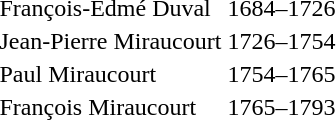<table>
<tr>
<td>François-Edmé Duval</td>
<td>1684–1726</td>
</tr>
<tr>
<td>Jean-Pierre Miraucourt</td>
<td>1726–1754</td>
</tr>
<tr>
<td>Paul Miraucourt</td>
<td>1754–1765</td>
</tr>
<tr>
<td>François Miraucourt</td>
<td>1765–1793</td>
</tr>
</table>
